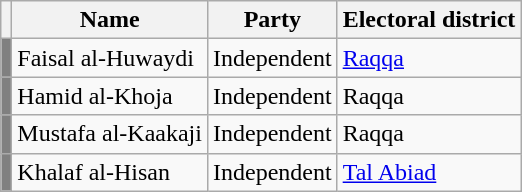<table class="wikitable sortable">
<tr>
<th></th>
<th>Name</th>
<th>Party</th>
<th>Electoral district</th>
</tr>
<tr>
<td bgcolor="grey"></td>
<td>Faisal al-Huwaydi</td>
<td>Independent</td>
<td><a href='#'>Raqqa</a></td>
</tr>
<tr>
<td bgcolor="grey"></td>
<td>Hamid al-Khoja</td>
<td>Independent</td>
<td>Raqqa</td>
</tr>
<tr>
<td bgcolor="grey"></td>
<td>Mustafa al-Kaakaji</td>
<td>Independent</td>
<td>Raqqa</td>
</tr>
<tr>
<td bgcolor="grey"></td>
<td>Khalaf al-Hisan</td>
<td>Independent</td>
<td><a href='#'>Tal Abiad</a></td>
</tr>
</table>
